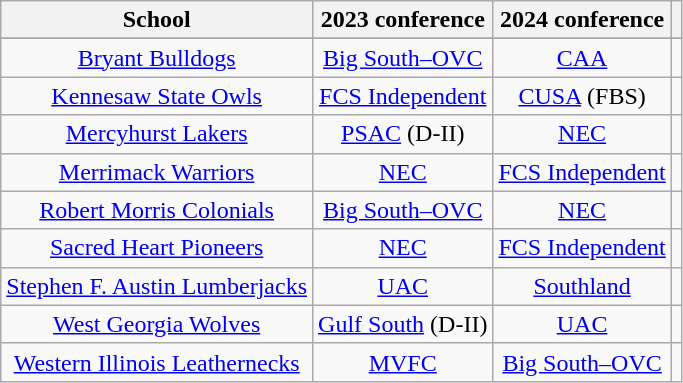<table class="wikitable sortable">
<tr>
<th>School</th>
<th>2023 conference</th>
<th>2024 conference</th>
<th class="unsortable"></th>
</tr>
<tr>
</tr>
<tr style="text-align:center;">
<td><a href='#'>Bryant Bulldogs</a></td>
<td><a href='#'>Big South–OVC</a></td>
<td><a href='#'>CAA</a></td>
<td></td>
</tr>
<tr style="text-align:center;">
<td><a href='#'>Kennesaw State Owls</a></td>
<td><a href='#'>FCS Independent</a></td>
<td><a href='#'>CUSA</a> (FBS)</td>
<td></td>
</tr>
<tr style="text-align:center;">
<td><a href='#'>Mercyhurst Lakers</a></td>
<td><a href='#'>PSAC</a> (D-II)</td>
<td><a href='#'>NEC</a></td>
<td></td>
</tr>
<tr style="text-align:center;">
<td><a href='#'>Merrimack Warriors</a></td>
<td><a href='#'>NEC</a></td>
<td><a href='#'>FCS Independent</a></td>
<td></td>
</tr>
<tr style="text-align:center;">
<td><a href='#'>Robert Morris Colonials</a></td>
<td><a href='#'>Big South–OVC</a></td>
<td><a href='#'>NEC</a></td>
<td></td>
</tr>
<tr style="text-align:center;">
<td><a href='#'>Sacred Heart Pioneers</a></td>
<td><a href='#'>NEC</a></td>
<td><a href='#'>FCS Independent</a></td>
<td></td>
</tr>
<tr style="text-align:center;">
<td><a href='#'>Stephen F. Austin Lumberjacks</a></td>
<td><a href='#'>UAC</a></td>
<td><a href='#'>Southland</a></td>
<td></td>
</tr>
<tr style="text-align:center;">
<td><a href='#'>West Georgia Wolves</a></td>
<td><a href='#'>Gulf South</a> (D-II)</td>
<td><a href='#'>UAC</a></td>
<td></td>
</tr>
<tr style="text-align:center;">
<td><a href='#'>Western Illinois Leathernecks</a></td>
<td><a href='#'>MVFC</a></td>
<td><a href='#'>Big South–OVC</a></td>
<td></td>
</tr>
</table>
